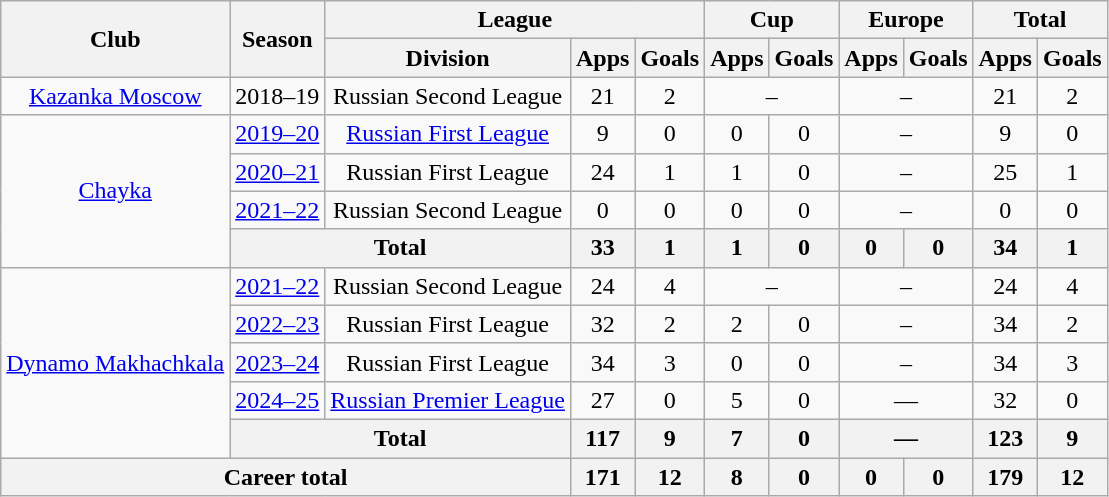<table class="wikitable" style="text-align: center;">
<tr>
<th rowspan="2">Club</th>
<th rowspan="2">Season</th>
<th colspan="3">League</th>
<th colspan="2">Cup</th>
<th colspan="2">Europe</th>
<th colspan="2">Total</th>
</tr>
<tr>
<th>Division</th>
<th>Apps</th>
<th>Goals</th>
<th>Apps</th>
<th>Goals</th>
<th>Apps</th>
<th>Goals</th>
<th>Apps</th>
<th>Goals</th>
</tr>
<tr>
<td><a href='#'>Kazanka Moscow</a></td>
<td>2018–19</td>
<td>Russian Second League</td>
<td>21</td>
<td>2</td>
<td colspan=2>–</td>
<td colspan=2>–</td>
<td>21</td>
<td>2</td>
</tr>
<tr>
<td rowspan="4"><a href='#'>Chayka</a></td>
<td><a href='#'>2019–20</a></td>
<td><a href='#'>Russian First League</a></td>
<td>9</td>
<td>0</td>
<td>0</td>
<td>0</td>
<td colspan=2>–</td>
<td>9</td>
<td>0</td>
</tr>
<tr>
<td><a href='#'>2020–21</a></td>
<td>Russian First League</td>
<td>24</td>
<td>1</td>
<td>1</td>
<td>0</td>
<td colspan=2>–</td>
<td>25</td>
<td>1</td>
</tr>
<tr>
<td><a href='#'>2021–22</a></td>
<td>Russian Second League</td>
<td>0</td>
<td>0</td>
<td>0</td>
<td>0</td>
<td colspan=2>–</td>
<td>0</td>
<td>0</td>
</tr>
<tr>
<th colspan=2>Total</th>
<th>33</th>
<th>1</th>
<th>1</th>
<th>0</th>
<th>0</th>
<th>0</th>
<th>34</th>
<th>1</th>
</tr>
<tr>
<td rowspan="5"><a href='#'>Dynamo Makhachkala</a></td>
<td><a href='#'>2021–22</a></td>
<td>Russian Second League</td>
<td>24</td>
<td>4</td>
<td colspan=2>–</td>
<td colspan=2>–</td>
<td>24</td>
<td>4</td>
</tr>
<tr>
<td><a href='#'>2022–23</a></td>
<td>Russian First League</td>
<td>32</td>
<td>2</td>
<td>2</td>
<td>0</td>
<td colspan=2>–</td>
<td>34</td>
<td>2</td>
</tr>
<tr>
<td><a href='#'>2023–24</a></td>
<td>Russian First League</td>
<td>34</td>
<td>3</td>
<td>0</td>
<td>0</td>
<td colspan=2>–</td>
<td>34</td>
<td>3</td>
</tr>
<tr>
<td><a href='#'>2024–25</a></td>
<td><a href='#'>Russian Premier League</a></td>
<td>27</td>
<td>0</td>
<td>5</td>
<td>0</td>
<td colspan="2">—</td>
<td>32</td>
<td>0</td>
</tr>
<tr>
<th colspan="2">Total</th>
<th>117</th>
<th>9</th>
<th>7</th>
<th>0</th>
<th colspan="2">—</th>
<th>123</th>
<th>9</th>
</tr>
<tr>
<th colspan="3">Career total</th>
<th>171</th>
<th>12</th>
<th>8</th>
<th>0</th>
<th>0</th>
<th>0</th>
<th>179</th>
<th>12</th>
</tr>
</table>
